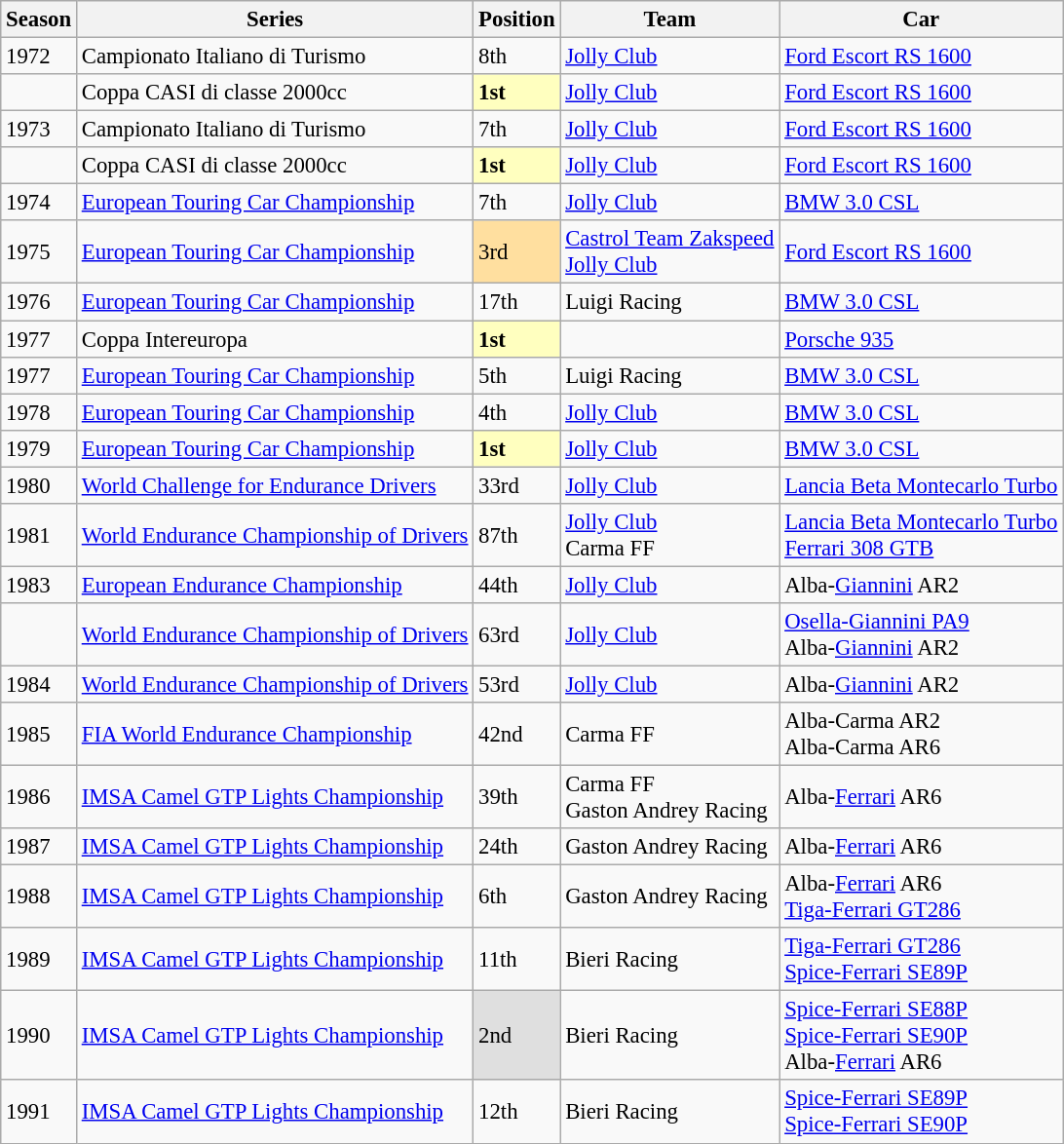<table class="wikitable" style="font-size: 95%;">
<tr>
<th>Season</th>
<th>Series</th>
<th>Position</th>
<th>Team</th>
<th>Car</th>
</tr>
<tr>
<td>1972</td>
<td>Campionato Italiano di Turismo  </td>
<td>8th</td>
<td><a href='#'>Jolly Club</a></td>
<td><a href='#'>Ford Escort RS 1600</a></td>
</tr>
<tr>
<td></td>
<td>Coppa CASI di classe 2000cc  </td>
<td style="background:#ffffbf;"><strong>1st</strong></td>
<td><a href='#'>Jolly Club</a></td>
<td><a href='#'>Ford Escort RS 1600</a></td>
</tr>
<tr>
<td>1973</td>
<td>Campionato Italiano di Turismo  </td>
<td>7th</td>
<td><a href='#'>Jolly Club</a></td>
<td><a href='#'>Ford Escort RS 1600</a></td>
</tr>
<tr>
<td></td>
<td>Coppa CASI di classe 2000cc  </td>
<td style="background:#ffffbf;"><strong>1st</strong></td>
<td><a href='#'>Jolly Club</a></td>
<td><a href='#'>Ford Escort RS 1600</a></td>
</tr>
<tr>
<td>1974</td>
<td><a href='#'>European Touring Car Championship</a>  </td>
<td>7th</td>
<td><a href='#'>Jolly Club</a></td>
<td><a href='#'>BMW 3.0 CSL</a></td>
</tr>
<tr>
<td>1975</td>
<td><a href='#'>European Touring Car Championship</a>  </td>
<td style="background:#ffdf9f;">3rd</td>
<td><a href='#'>Castrol Team Zakspeed</a><br><a href='#'>Jolly Club</a></td>
<td><a href='#'>Ford Escort RS 1600</a></td>
</tr>
<tr>
<td>1976</td>
<td><a href='#'>European Touring Car Championship</a>  </td>
<td>17th</td>
<td>Luigi Racing</td>
<td><a href='#'>BMW 3.0 CSL</a></td>
</tr>
<tr>
<td>1977</td>
<td>Coppa Intereuropa  </td>
<td style="background:#ffffbf;"><strong>1st</strong></td>
<td></td>
<td><a href='#'>Porsche 935</a></td>
</tr>
<tr>
<td>1977</td>
<td><a href='#'>European Touring Car Championship</a>  </td>
<td>5th</td>
<td>Luigi Racing</td>
<td><a href='#'>BMW 3.0 CSL</a></td>
</tr>
<tr>
<td>1978</td>
<td><a href='#'>European Touring Car Championship</a>  </td>
<td>4th</td>
<td><a href='#'>Jolly Club</a></td>
<td><a href='#'>BMW 3.0 CSL</a></td>
</tr>
<tr>
<td>1979</td>
<td><a href='#'>European Touring Car Championship</a>  </td>
<td style="background:#ffffbf;"><strong>1st</strong></td>
<td><a href='#'>Jolly Club</a></td>
<td><a href='#'>BMW 3.0 CSL</a></td>
</tr>
<tr>
<td>1980</td>
<td><a href='#'>World Challenge for Endurance Drivers</a>  </td>
<td>33rd</td>
<td><a href='#'>Jolly Club</a></td>
<td><a href='#'>Lancia Beta Montecarlo Turbo</a></td>
</tr>
<tr>
<td>1981</td>
<td><a href='#'>World Endurance Championship of Drivers</a>  </td>
<td>87th</td>
<td><a href='#'>Jolly Club</a><br>Carma FF</td>
<td><a href='#'>Lancia Beta Montecarlo Turbo</a><br><a href='#'>Ferrari 308 GTB</a></td>
</tr>
<tr>
<td>1983</td>
<td><a href='#'>European Endurance Championship</a>  </td>
<td>44th</td>
<td><a href='#'>Jolly Club</a></td>
<td>Alba-<a href='#'>Giannini</a> AR2</td>
</tr>
<tr>
<td></td>
<td><a href='#'>World Endurance Championship of Drivers</a>  </td>
<td>63rd</td>
<td><a href='#'>Jolly Club</a></td>
<td><a href='#'>Osella-Giannini PA9</a><br> Alba-<a href='#'>Giannini</a> AR2</td>
</tr>
<tr>
<td>1984</td>
<td><a href='#'>World Endurance Championship of Drivers</a>  </td>
<td>53rd</td>
<td><a href='#'>Jolly Club</a></td>
<td>Alba-<a href='#'>Giannini</a> AR2</td>
</tr>
<tr>
<td>1985</td>
<td><a href='#'>FIA World Endurance Championship</a>  </td>
<td>42nd</td>
<td>Carma FF</td>
<td>Alba-Carma AR2<br>Alba-Carma AR6</td>
</tr>
<tr>
<td>1986</td>
<td><a href='#'>IMSA Camel GTP Lights Championship</a>  </td>
<td>39th</td>
<td>Carma FF<br>Gaston Andrey Racing</td>
<td>Alba-<a href='#'>Ferrari</a> AR6</td>
</tr>
<tr>
<td>1987</td>
<td><a href='#'>IMSA Camel GTP Lights Championship</a>  </td>
<td>24th</td>
<td>Gaston Andrey Racing</td>
<td>Alba-<a href='#'>Ferrari</a> AR6</td>
</tr>
<tr>
<td>1988</td>
<td><a href='#'>IMSA Camel GTP Lights Championship</a>  </td>
<td>6th</td>
<td>Gaston Andrey Racing</td>
<td>Alba-<a href='#'>Ferrari</a> AR6<br><a href='#'>Tiga-Ferrari GT286</a></td>
</tr>
<tr>
<td>1989</td>
<td><a href='#'>IMSA Camel GTP Lights Championship</a>  </td>
<td>11th</td>
<td>Bieri Racing</td>
<td><a href='#'>Tiga-Ferrari GT286</a><br><a href='#'>Spice-Ferrari SE89P</a></td>
</tr>
<tr>
<td>1990</td>
<td><a href='#'>IMSA Camel GTP Lights Championship</a>  </td>
<td style="background:#dfdfdf;">2nd</td>
<td>Bieri Racing</td>
<td><a href='#'>Spice-Ferrari SE88P</a><br><a href='#'>Spice-Ferrari SE90P</a><br> Alba-<a href='#'>Ferrari</a> AR6</td>
</tr>
<tr>
<td>1991</td>
<td><a href='#'>IMSA Camel GTP Lights Championship</a>  </td>
<td>12th</td>
<td>Bieri Racing</td>
<td><a href='#'>Spice-Ferrari SE89P</a><br><a href='#'>Spice-Ferrari SE90P</a></td>
</tr>
</table>
